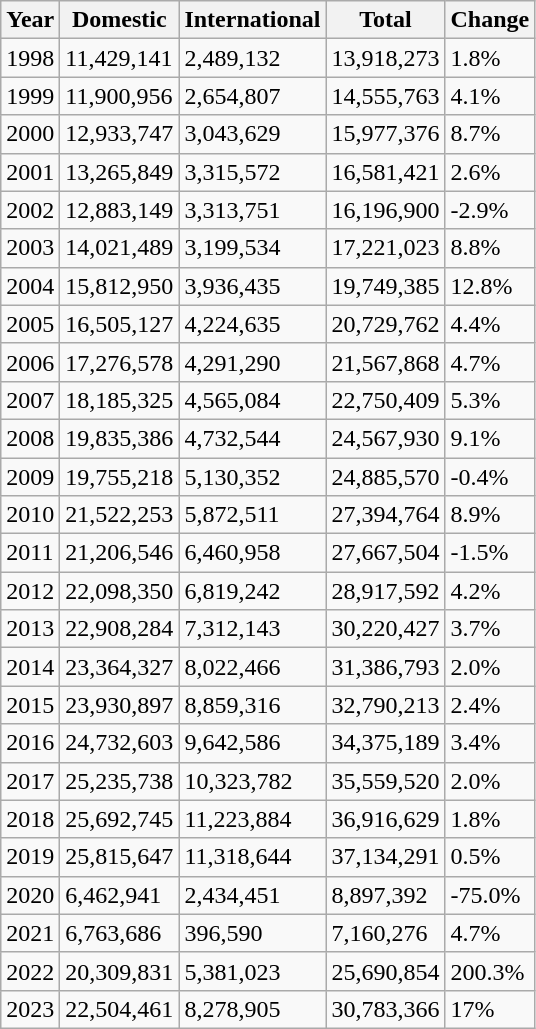<table class="wikitable sortable">
<tr>
<th>Year</th>
<th>Domestic</th>
<th>International</th>
<th>Total</th>
<th>Change</th>
</tr>
<tr>
<td>1998</td>
<td>11,429,141</td>
<td>2,489,132</td>
<td>13,918,273</td>
<td> 1.8%</td>
</tr>
<tr>
<td>1999</td>
<td>11,900,956</td>
<td>2,654,807</td>
<td>14,555,763</td>
<td> 4.1%</td>
</tr>
<tr>
<td>2000</td>
<td>12,933,747</td>
<td>3,043,629</td>
<td>15,977,376</td>
<td> 8.7%</td>
</tr>
<tr>
<td>2001</td>
<td>13,265,849</td>
<td>3,315,572</td>
<td>16,581,421</td>
<td> 2.6%</td>
</tr>
<tr>
<td>2002</td>
<td>12,883,149</td>
<td>3,313,751</td>
<td>16,196,900</td>
<td> -2.9%</td>
</tr>
<tr>
<td>2003</td>
<td>14,021,489</td>
<td>3,199,534</td>
<td>17,221,023</td>
<td> 8.8%</td>
</tr>
<tr>
<td>2004</td>
<td>15,812,950</td>
<td>3,936,435</td>
<td>19,749,385</td>
<td> 12.8%</td>
</tr>
<tr>
<td>2005</td>
<td>16,505,127</td>
<td>4,224,635</td>
<td>20,729,762</td>
<td> 4.4%</td>
</tr>
<tr>
<td>2006</td>
<td>17,276,578</td>
<td>4,291,290</td>
<td>21,567,868</td>
<td> 4.7%</td>
</tr>
<tr>
<td>2007</td>
<td>18,185,325</td>
<td>4,565,084</td>
<td>22,750,409</td>
<td> 5.3%</td>
</tr>
<tr>
<td>2008</td>
<td>19,835,386</td>
<td>4,732,544</td>
<td>24,567,930</td>
<td> 9.1%</td>
</tr>
<tr>
<td>2009</td>
<td>19,755,218</td>
<td>5,130,352</td>
<td>24,885,570</td>
<td> -0.4%</td>
</tr>
<tr>
<td>2010</td>
<td>21,522,253</td>
<td>5,872,511</td>
<td>27,394,764</td>
<td> 8.9%</td>
</tr>
<tr>
<td>2011</td>
<td>21,206,546</td>
<td>6,460,958</td>
<td>27,667,504</td>
<td> -1.5%</td>
</tr>
<tr>
<td>2012</td>
<td>22,098,350</td>
<td>6,819,242</td>
<td>28,917,592</td>
<td> 4.2%</td>
</tr>
<tr>
<td>2013</td>
<td>22,908,284</td>
<td>7,312,143</td>
<td>30,220,427</td>
<td> 3.7%</td>
</tr>
<tr>
<td>2014</td>
<td>23,364,327</td>
<td>8,022,466</td>
<td>31,386,793</td>
<td> 2.0%</td>
</tr>
<tr>
<td>2015</td>
<td>23,930,897</td>
<td>8,859,316</td>
<td>32,790,213</td>
<td> 2.4%</td>
</tr>
<tr>
<td>2016</td>
<td>24,732,603</td>
<td>9,642,586</td>
<td>34,375,189</td>
<td> 3.4%</td>
</tr>
<tr>
<td>2017</td>
<td>25,235,738</td>
<td>10,323,782</td>
<td>35,559,520</td>
<td> 2.0%</td>
</tr>
<tr>
<td>2018</td>
<td>25,692,745</td>
<td>11,223,884</td>
<td>36,916,629</td>
<td> 1.8%</td>
</tr>
<tr>
<td>2019</td>
<td>25,815,647</td>
<td>11,318,644</td>
<td>37,134,291</td>
<td> 0.5%</td>
</tr>
<tr>
<td>2020</td>
<td>6,462,941</td>
<td>2,434,451</td>
<td>8,897,392</td>
<td> -75.0%</td>
</tr>
<tr>
<td>2021</td>
<td>6,763,686</td>
<td>396,590</td>
<td>7,160,276</td>
<td> 4.7%</td>
</tr>
<tr>
<td>2022</td>
<td>20,309,831</td>
<td>5,381,023</td>
<td>25,690,854</td>
<td> 200.3%</td>
</tr>
<tr>
<td>2023</td>
<td>22,504,461</td>
<td>8,278,905</td>
<td>30,783,366</td>
<td> 17%</td>
</tr>
</table>
